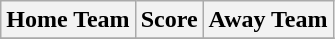<table class="wikitable" style="text-align: center">
<tr>
<th>Home Team</th>
<th>Score</th>
<th>Away Team</th>
</tr>
<tr>
</tr>
</table>
